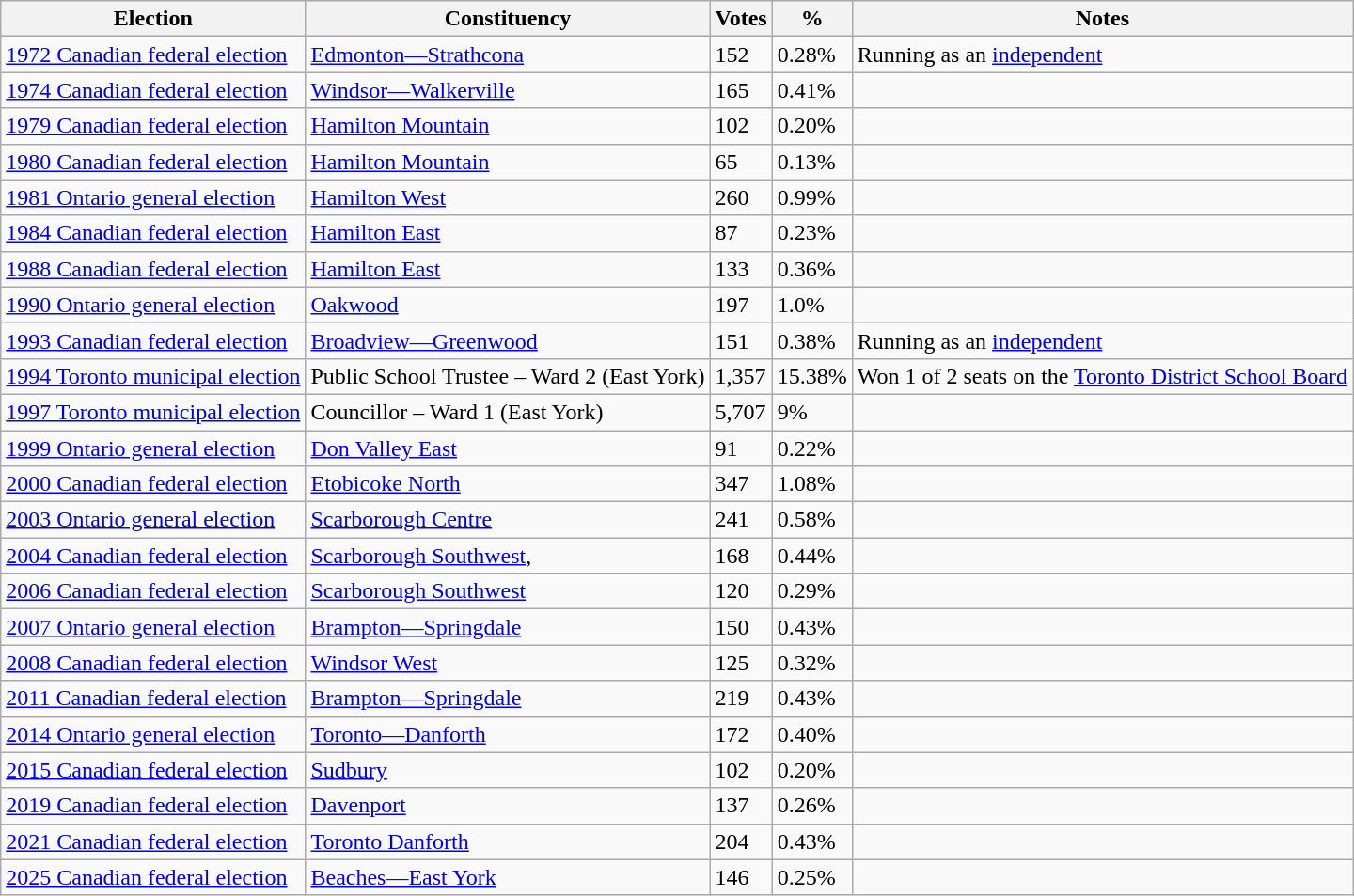<table class="wikitable">
<tr>
<th>Election</th>
<th>Constituency</th>
<th>Votes</th>
<th>%</th>
<th>Notes</th>
</tr>
<tr>
<td><a href='#'>1972 Canadian federal election</a></td>
<td><a href='#'>Edmonton—Strathcona</a></td>
<td>152</td>
<td>0.28%</td>
<td>Running as an <a href='#'>independent</a></td>
</tr>
<tr>
<td><a href='#'>1974 Canadian federal election</a></td>
<td><a href='#'>Windsor—Walkerville</a></td>
<td>165</td>
<td>0.41%</td>
<td></td>
</tr>
<tr>
<td><a href='#'>1979 Canadian federal election</a></td>
<td><a href='#'>Hamilton Mountain</a></td>
<td>102</td>
<td>0.20%</td>
<td></td>
</tr>
<tr>
<td><a href='#'>1980 Canadian federal election</a></td>
<td><a href='#'>Hamilton Mountain</a></td>
<td>65</td>
<td>0.13%</td>
<td></td>
</tr>
<tr>
<td><a href='#'>1981 Ontario general election</a></td>
<td><a href='#'>Hamilton West</a></td>
<td>260</td>
<td>0.99%</td>
<td></td>
</tr>
<tr>
<td><a href='#'>1984 Canadian federal election</a></td>
<td><a href='#'>Hamilton East</a></td>
<td>87</td>
<td>0.23%</td>
<td></td>
</tr>
<tr>
<td><a href='#'>1988 Canadian federal election</a></td>
<td><a href='#'>Hamilton East</a></td>
<td>133</td>
<td>0.36%</td>
<td></td>
</tr>
<tr>
<td><a href='#'>1990 Ontario general election</a></td>
<td><a href='#'>Oakwood</a></td>
<td>197</td>
<td>1.0%</td>
<td></td>
</tr>
<tr>
<td><a href='#'>1993 Canadian federal election</a></td>
<td><a href='#'>Broadview—Greenwood</a></td>
<td>151</td>
<td>0.38%</td>
<td>Running as an <a href='#'>independent</a></td>
</tr>
<tr>
<td><a href='#'>1994 Toronto municipal election</a></td>
<td>Public School Trustee – Ward 2 (East York)</td>
<td>1,357</td>
<td>15.38%</td>
<td>Won 1 of 2 seats on the <a href='#'>Toronto District School Board</a></td>
</tr>
<tr>
<td><a href='#'>1997 Toronto municipal election</a></td>
<td>Councillor – Ward 1 (East York)</td>
<td>5,707</td>
<td>9%</td>
<td></td>
</tr>
<tr>
<td><a href='#'>1999 Ontario general election</a></td>
<td><a href='#'>Don Valley East</a></td>
<td>91</td>
<td>0.22%</td>
<td></td>
</tr>
<tr>
<td><a href='#'>2000 Canadian federal election</a></td>
<td><a href='#'>Etobicoke North</a></td>
<td>347</td>
<td>1.08%</td>
<td></td>
</tr>
<tr>
<td><a href='#'>2003 Ontario general election</a></td>
<td><a href='#'>Scarborough Centre</a></td>
<td>241</td>
<td>0.58%</td>
<td></td>
</tr>
<tr>
<td><a href='#'>2004 Canadian federal election</a></td>
<td><a href='#'>Scarborough Southwest</a>,</td>
<td>168</td>
<td>0.44%</td>
<td></td>
</tr>
<tr>
<td><a href='#'>2006 Canadian federal election</a></td>
<td><a href='#'>Scarborough Southwest</a></td>
<td>120</td>
<td>0.29%</td>
<td></td>
</tr>
<tr>
<td><a href='#'>2007 Ontario general election</a></td>
<td><a href='#'>Brampton—Springdale</a></td>
<td>150</td>
<td>0.43%</td>
<td></td>
</tr>
<tr>
<td><a href='#'>2008 Canadian federal election</a></td>
<td><a href='#'>Windsor West</a></td>
<td>125</td>
<td>0.32%</td>
<td></td>
</tr>
<tr>
<td><a href='#'>2011 Canadian federal election</a></td>
<td><a href='#'>Brampton—Springdale</a></td>
<td>219</td>
<td>0.43%</td>
<td></td>
</tr>
<tr>
<td><a href='#'>2014 Ontario general election</a></td>
<td><a href='#'>Toronto—Danforth</a></td>
<td>172</td>
<td>0.40%</td>
<td></td>
</tr>
<tr>
<td><a href='#'>2015 Canadian federal election</a></td>
<td><a href='#'>Sudbury</a></td>
<td>102</td>
<td>0.20%</td>
<td></td>
</tr>
<tr>
<td><a href='#'>2019 Canadian federal election</a></td>
<td><a href='#'>Davenport</a></td>
<td>137</td>
<td>0.26%</td>
<td></td>
</tr>
<tr>
<td><a href='#'>2021 Canadian federal election</a></td>
<td><a href='#'>Toronto Danforth</a></td>
<td>204</td>
<td>0.43%</td>
<td></td>
</tr>
<tr>
<td><a href='#'>2025 Canadian federal election</a></td>
<td><a href='#'>Beaches—East York</a></td>
<td>146</td>
<td>0.25%</td>
<td></td>
</tr>
</table>
